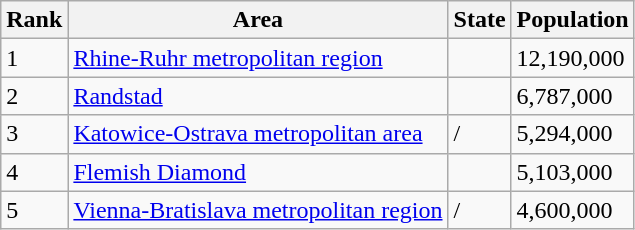<table class="sortable wikitable">
<tr>
<th>Rank</th>
<th>Area</th>
<th>State</th>
<th>Population</th>
</tr>
<tr>
<td>1</td>
<td><a href='#'>Rhine-Ruhr metropolitan region</a></td>
<td></td>
<td>12,190,000</td>
</tr>
<tr>
<td>2</td>
<td><a href='#'>Randstad</a></td>
<td></td>
<td>6,787,000</td>
</tr>
<tr>
<td>3</td>
<td><a href='#'>Katowice-Ostrava metropolitan area</a></td>
<td>/ </td>
<td>5,294,000</td>
</tr>
<tr>
<td>4</td>
<td><a href='#'>Flemish Diamond</a></td>
<td></td>
<td>5,103,000</td>
</tr>
<tr>
<td>5</td>
<td><a href='#'>Vienna-Bratislava metropolitan region</a></td>
<td>/ </td>
<td>4,600,000</td>
</tr>
</table>
